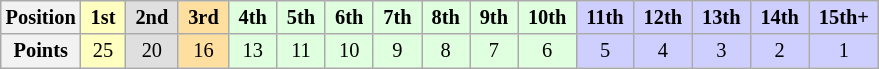<table class="wikitable" style="font-size:85%; text-align:center">
<tr>
<th>Position</th>
<td style="background:#ffffbf;"> <strong>1st</strong> </td>
<td style="background:#dfdfdf;"> <strong>2nd</strong> </td>
<td style="background:#ffdf9f;"> <strong>3rd</strong> </td>
<td style="background:#dfffdf;"> <strong>4th</strong> </td>
<td style="background:#dfffdf;"> <strong>5th</strong> </td>
<td style="background:#dfffdf;"> <strong>6th</strong> </td>
<td style="background:#dfffdf;"> <strong>7th</strong> </td>
<td style="background:#dfffdf;"> <strong>8th</strong> </td>
<td style="background:#dfffdf;"> <strong>9th</strong> </td>
<td style="background:#dfffdf;"> <strong>10th</strong> </td>
<td style="background:#cfcfff;"> <strong>11th</strong> </td>
<td style="background:#cfcfff;"> <strong>12th</strong> </td>
<td style="background:#cfcfff;"> <strong>13th</strong> </td>
<td style="background:#cfcfff;"> <strong>14th</strong> </td>
<td style="background:#cfcfff;"> <strong>15th+</strong> </td>
</tr>
<tr>
<th>Points</th>
<td style="background:#ffffbf;">25</td>
<td style="background:#dfdfdf;">20</td>
<td style="background:#ffdf9f;">16</td>
<td style="background:#dfffdf;">13</td>
<td style="background:#dfffdf;">11</td>
<td style="background:#dfffdf;">10</td>
<td style="background:#dfffdf;">9</td>
<td style="background:#dfffdf;">8</td>
<td style="background:#dfffdf;">7</td>
<td style="background:#dfffdf;">6</td>
<td style="background:#cfcfff;">5</td>
<td style="background:#cfcfff;">4</td>
<td style="background:#cfcfff;">3</td>
<td style="background:#cfcfff;">2</td>
<td style="background:#cfcfff;">1</td>
</tr>
</table>
